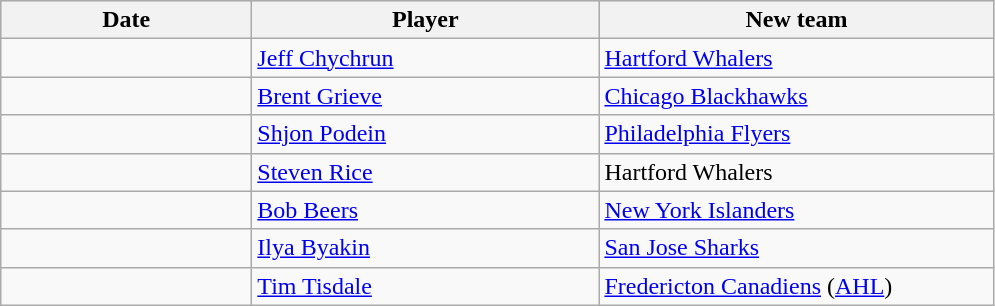<table class="wikitable">
<tr style="background:#ddd; text-align:center;">
<th style="width: 10em;">Date</th>
<th style="width: 14em;">Player</th>
<th style="width: 16em;">New team</th>
</tr>
<tr>
<td></td>
<td><a href='#'>Jeff Chychrun</a></td>
<td><a href='#'>Hartford Whalers</a></td>
</tr>
<tr>
<td></td>
<td><a href='#'>Brent Grieve</a></td>
<td><a href='#'>Chicago Blackhawks</a></td>
</tr>
<tr>
<td></td>
<td><a href='#'>Shjon Podein</a></td>
<td><a href='#'>Philadelphia Flyers</a></td>
</tr>
<tr>
<td></td>
<td><a href='#'>Steven Rice</a></td>
<td>Hartford Whalers</td>
</tr>
<tr>
<td></td>
<td><a href='#'>Bob Beers</a></td>
<td><a href='#'>New York Islanders</a></td>
</tr>
<tr>
<td></td>
<td><a href='#'>Ilya Byakin</a></td>
<td><a href='#'>San Jose Sharks</a></td>
</tr>
<tr>
<td></td>
<td><a href='#'>Tim Tisdale</a></td>
<td><a href='#'>Fredericton Canadiens</a> (<a href='#'>AHL</a>)</td>
</tr>
</table>
